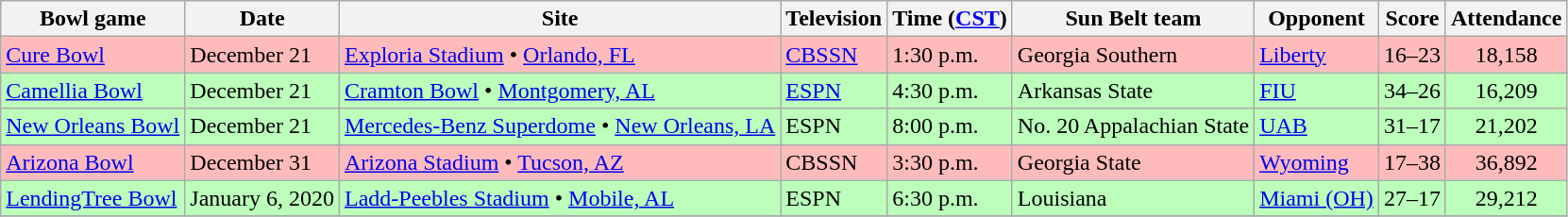<table class="wikitable">
<tr>
<th>Bowl game</th>
<th>Date</th>
<th>Site</th>
<th>Television</th>
<th>Time (<a href='#'>CST</a>)</th>
<th>Sun Belt team</th>
<th>Opponent</th>
<th>Score</th>
<th>Attendance</th>
</tr>
<tr style="background:#fbb;">
<td><a href='#'>Cure Bowl</a></td>
<td>December 21</td>
<td><a href='#'>Exploria Stadium</a> • <a href='#'>Orlando, FL</a></td>
<td><a href='#'>CBSSN</a></td>
<td>1:30 p.m.</td>
<td>Georgia Southern</td>
<td><a href='#'>Liberty</a></td>
<td>16–23</td>
<td align="center">18,158</td>
</tr>
<tr style="background:#bfb;">
<td><a href='#'>Camellia Bowl</a></td>
<td>December 21</td>
<td><a href='#'>Cramton Bowl</a> • <a href='#'>Montgomery, AL</a></td>
<td><a href='#'>ESPN</a></td>
<td>4:30 p.m.</td>
<td>Arkansas State</td>
<td><a href='#'>FIU</a></td>
<td>34–26</td>
<td align="center">16,209</td>
</tr>
<tr style="background:#bfb;">
<td><a href='#'>New Orleans Bowl</a></td>
<td>December 21</td>
<td><a href='#'>Mercedes-Benz Superdome</a> • <a href='#'>New Orleans, LA</a></td>
<td>ESPN</td>
<td>8:00 p.m.</td>
<td>No. 20 Appalachian State</td>
<td><a href='#'>UAB</a></td>
<td>31–17</td>
<td align="center">21,202</td>
</tr>
<tr style="background:#fbb;">
<td><a href='#'>Arizona Bowl</a></td>
<td>December 31</td>
<td><a href='#'>Arizona Stadium</a> • <a href='#'>Tucson, AZ</a></td>
<td>CBSSN</td>
<td>3:30 p.m.</td>
<td>Georgia State</td>
<td><a href='#'>Wyoming</a></td>
<td>17–38</td>
<td align="center">36,892</td>
</tr>
<tr style="background:#bfb;">
<td><a href='#'>LendingTree Bowl</a></td>
<td>January 6, 2020</td>
<td><a href='#'>Ladd-Peebles Stadium</a> • <a href='#'>Mobile, AL</a></td>
<td>ESPN</td>
<td>6:30 p.m.</td>
<td>Louisiana</td>
<td><a href='#'>Miami (OH)</a></td>
<td>27–17</td>
<td align="center">29,212</td>
</tr>
<tr>
</tr>
</table>
